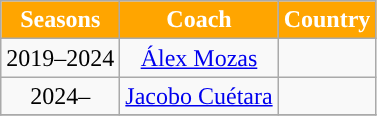<table class="wikitable" style="text-align: center;">
<tr>
<th style="color:#FFFFFF; background:orange">Seasons</th>
<th style="color:#FFFFFF; background:orange">Coach</th>
<th style="color:#FFFFFF; background:orange">Country</th>
</tr>
<tr>
<td style="text-align: center">2019–2024</td>
<td style="text-align: center"><a href='#'>Álex Mozas</a></td>
<td style="text-align: center"></td>
</tr>
<tr>
<td style="text-align: center">2024–</td>
<td style="text-align: center"><a href='#'>Jacobo Cuétara</a></td>
<td style="text-align: center"></td>
</tr>
<tr>
</tr>
</table>
